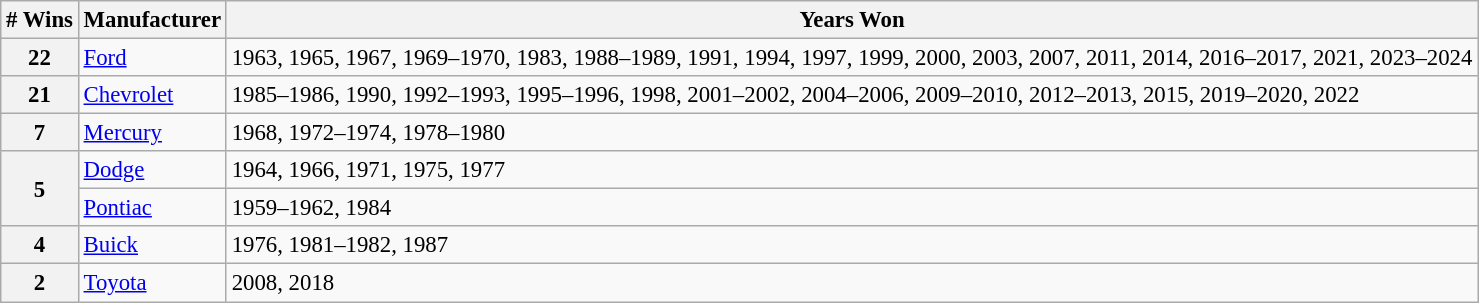<table class="wikitable" style="font-size: 95%;">
<tr>
<th># Wins</th>
<th>Manufacturer</th>
<th>Years Won</th>
</tr>
<tr>
<th>22</th>
<td><a href='#'>Ford</a></td>
<td>1963, 1965, 1967, 1969–1970, 1983, 1988–1989, 1991, 1994, 1997, 1999, 2000, 2003, 2007, 2011, 2014, 2016–2017, 2021, 2023–2024</td>
</tr>
<tr>
<th>21</th>
<td><a href='#'>Chevrolet</a></td>
<td>1985–1986, 1990, 1992–1993, 1995–1996, 1998, 2001–2002, 2004–2006, 2009–2010, 2012–2013, 2015, 2019–2020, 2022</td>
</tr>
<tr>
<th>7</th>
<td><a href='#'>Mercury</a></td>
<td>1968, 1972–1974, 1978–1980</td>
</tr>
<tr>
<th rowspan="2">5</th>
<td><a href='#'>Dodge</a></td>
<td>1964, 1966, 1971, 1975, 1977</td>
</tr>
<tr>
<td><a href='#'>Pontiac</a></td>
<td>1959–1962, 1984</td>
</tr>
<tr>
<th>4</th>
<td><a href='#'>Buick</a></td>
<td>1976, 1981–1982, 1987</td>
</tr>
<tr>
<th>2</th>
<td><a href='#'>Toyota</a></td>
<td>2008, 2018</td>
</tr>
</table>
